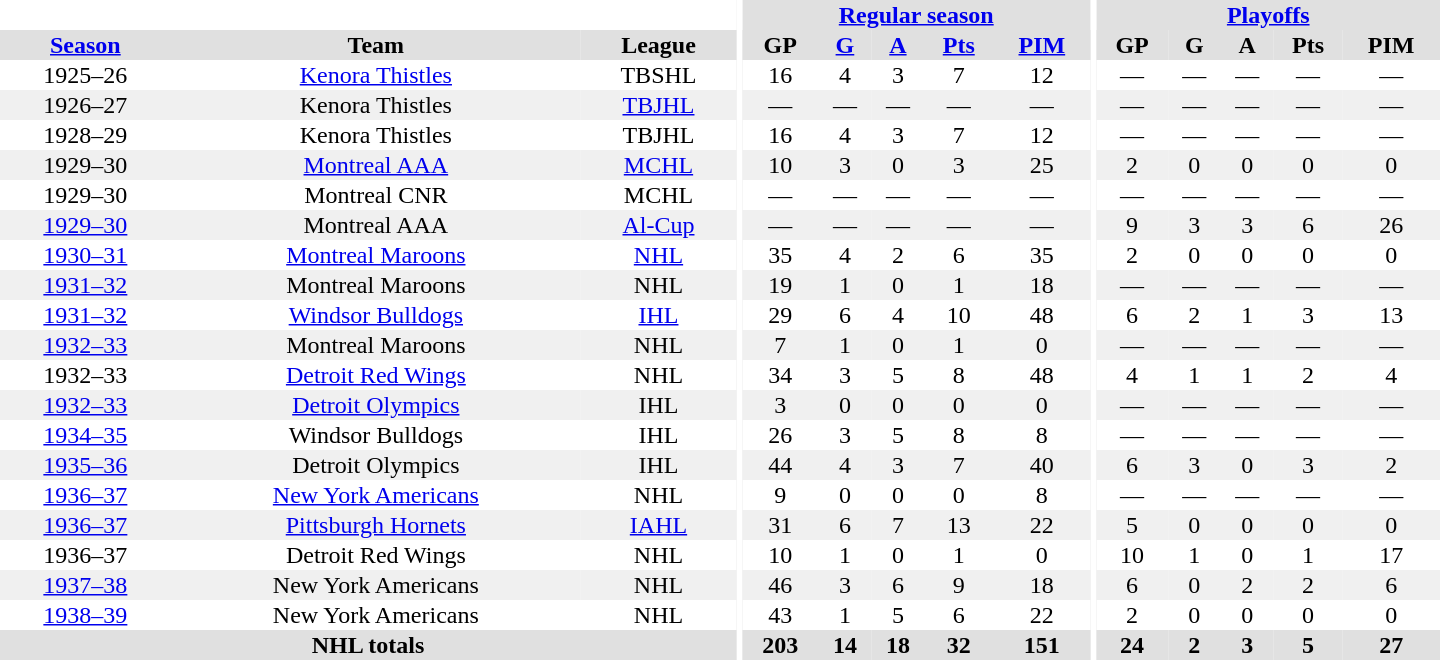<table border="0" cellpadding="1" cellspacing="0" style="text-align:center; width:60em">
<tr bgcolor="#e0e0e0">
<th colspan="3" bgcolor="#ffffff"></th>
<th rowspan="100" bgcolor="#ffffff"></th>
<th colspan="5"><a href='#'>Regular season</a></th>
<th rowspan="100" bgcolor="#ffffff"></th>
<th colspan="5"><a href='#'>Playoffs</a></th>
</tr>
<tr bgcolor="#e0e0e0">
<th><a href='#'>Season</a></th>
<th>Team</th>
<th>League</th>
<th>GP</th>
<th><a href='#'>G</a></th>
<th><a href='#'>A</a></th>
<th><a href='#'>Pts</a></th>
<th><a href='#'>PIM</a></th>
<th>GP</th>
<th>G</th>
<th>A</th>
<th>Pts</th>
<th>PIM</th>
</tr>
<tr>
<td>1925–26</td>
<td><a href='#'>Kenora Thistles</a></td>
<td>TBSHL</td>
<td>16</td>
<td>4</td>
<td>3</td>
<td>7</td>
<td>12</td>
<td>—</td>
<td>—</td>
<td>—</td>
<td>—</td>
<td>—</td>
</tr>
<tr bgcolor="#f0f0f0">
<td>1926–27</td>
<td>Kenora Thistles</td>
<td><a href='#'>TBJHL</a></td>
<td>—</td>
<td>—</td>
<td>—</td>
<td>—</td>
<td>—</td>
<td>—</td>
<td>—</td>
<td>—</td>
<td>—</td>
<td>—</td>
</tr>
<tr>
<td>1928–29</td>
<td>Kenora Thistles</td>
<td>TBJHL</td>
<td>16</td>
<td>4</td>
<td>3</td>
<td>7</td>
<td>12</td>
<td>—</td>
<td>—</td>
<td>—</td>
<td>—</td>
<td>—</td>
</tr>
<tr bgcolor="#f0f0f0">
<td>1929–30</td>
<td><a href='#'>Montreal AAA</a></td>
<td><a href='#'>MCHL</a></td>
<td>10</td>
<td>3</td>
<td>0</td>
<td>3</td>
<td>25</td>
<td>2</td>
<td>0</td>
<td>0</td>
<td>0</td>
<td>0</td>
</tr>
<tr>
<td>1929–30</td>
<td>Montreal CNR</td>
<td>MCHL</td>
<td>—</td>
<td>—</td>
<td>—</td>
<td>—</td>
<td>—</td>
<td>—</td>
<td>—</td>
<td>—</td>
<td>—</td>
<td>—</td>
</tr>
<tr bgcolor="#f0f0f0">
<td><a href='#'>1929–30</a></td>
<td>Montreal AAA</td>
<td><a href='#'>Al-Cup</a></td>
<td>—</td>
<td>—</td>
<td>—</td>
<td>—</td>
<td>—</td>
<td>9</td>
<td>3</td>
<td>3</td>
<td>6</td>
<td>26</td>
</tr>
<tr>
<td><a href='#'>1930–31</a></td>
<td><a href='#'>Montreal Maroons</a></td>
<td><a href='#'>NHL</a></td>
<td>35</td>
<td>4</td>
<td>2</td>
<td>6</td>
<td>35</td>
<td>2</td>
<td>0</td>
<td>0</td>
<td>0</td>
<td>0</td>
</tr>
<tr bgcolor="#f0f0f0">
<td><a href='#'>1931–32</a></td>
<td>Montreal Maroons</td>
<td>NHL</td>
<td>19</td>
<td>1</td>
<td>0</td>
<td>1</td>
<td>18</td>
<td>—</td>
<td>—</td>
<td>—</td>
<td>—</td>
<td>—</td>
</tr>
<tr>
<td><a href='#'>1931–32</a></td>
<td><a href='#'>Windsor Bulldogs</a></td>
<td><a href='#'>IHL</a></td>
<td>29</td>
<td>6</td>
<td>4</td>
<td>10</td>
<td>48</td>
<td>6</td>
<td>2</td>
<td>1</td>
<td>3</td>
<td>13</td>
</tr>
<tr bgcolor="#f0f0f0">
<td><a href='#'>1932–33</a></td>
<td>Montreal Maroons</td>
<td>NHL</td>
<td>7</td>
<td>1</td>
<td>0</td>
<td>1</td>
<td>0</td>
<td>—</td>
<td>—</td>
<td>—</td>
<td>—</td>
<td>—</td>
</tr>
<tr>
<td>1932–33</td>
<td><a href='#'>Detroit Red Wings</a></td>
<td>NHL</td>
<td>34</td>
<td>3</td>
<td>5</td>
<td>8</td>
<td>48</td>
<td>4</td>
<td>1</td>
<td>1</td>
<td>2</td>
<td>4</td>
</tr>
<tr bgcolor="#f0f0f0">
<td><a href='#'>1932–33</a></td>
<td><a href='#'>Detroit Olympics</a></td>
<td>IHL</td>
<td>3</td>
<td>0</td>
<td>0</td>
<td>0</td>
<td>0</td>
<td>—</td>
<td>—</td>
<td>—</td>
<td>—</td>
<td>—</td>
</tr>
<tr>
<td><a href='#'>1934–35</a></td>
<td>Windsor Bulldogs</td>
<td>IHL</td>
<td>26</td>
<td>3</td>
<td>5</td>
<td>8</td>
<td>8</td>
<td>—</td>
<td>—</td>
<td>—</td>
<td>—</td>
<td>—</td>
</tr>
<tr bgcolor="#f0f0f0">
<td><a href='#'>1935–36</a></td>
<td>Detroit Olympics</td>
<td>IHL</td>
<td>44</td>
<td>4</td>
<td>3</td>
<td>7</td>
<td>40</td>
<td>6</td>
<td>3</td>
<td>0</td>
<td>3</td>
<td>2</td>
</tr>
<tr>
<td><a href='#'>1936–37</a></td>
<td><a href='#'>New York Americans</a></td>
<td>NHL</td>
<td>9</td>
<td>0</td>
<td>0</td>
<td>0</td>
<td>8</td>
<td>—</td>
<td>—</td>
<td>—</td>
<td>—</td>
<td>—</td>
</tr>
<tr bgcolor="#f0f0f0">
<td><a href='#'>1936–37</a></td>
<td><a href='#'>Pittsburgh Hornets</a></td>
<td><a href='#'>IAHL</a></td>
<td>31</td>
<td>6</td>
<td>7</td>
<td>13</td>
<td>22</td>
<td>5</td>
<td>0</td>
<td>0</td>
<td>0</td>
<td>0</td>
</tr>
<tr>
<td>1936–37</td>
<td>Detroit Red Wings</td>
<td>NHL</td>
<td>10</td>
<td>1</td>
<td>0</td>
<td>1</td>
<td>0</td>
<td>10</td>
<td>1</td>
<td>0</td>
<td>1</td>
<td>17</td>
</tr>
<tr bgcolor="#f0f0f0">
<td><a href='#'>1937–38</a></td>
<td>New York Americans</td>
<td>NHL</td>
<td>46</td>
<td>3</td>
<td>6</td>
<td>9</td>
<td>18</td>
<td>6</td>
<td>0</td>
<td>2</td>
<td>2</td>
<td>6</td>
</tr>
<tr>
<td><a href='#'>1938–39</a></td>
<td>New York Americans</td>
<td>NHL</td>
<td>43</td>
<td>1</td>
<td>5</td>
<td>6</td>
<td>22</td>
<td>2</td>
<td>0</td>
<td>0</td>
<td>0</td>
<td>0</td>
</tr>
<tr bgcolor="#e0e0e0">
<th colspan="3">NHL totals</th>
<th>203</th>
<th>14</th>
<th>18</th>
<th>32</th>
<th>151</th>
<th>24</th>
<th>2</th>
<th>3</th>
<th>5</th>
<th>27</th>
</tr>
</table>
